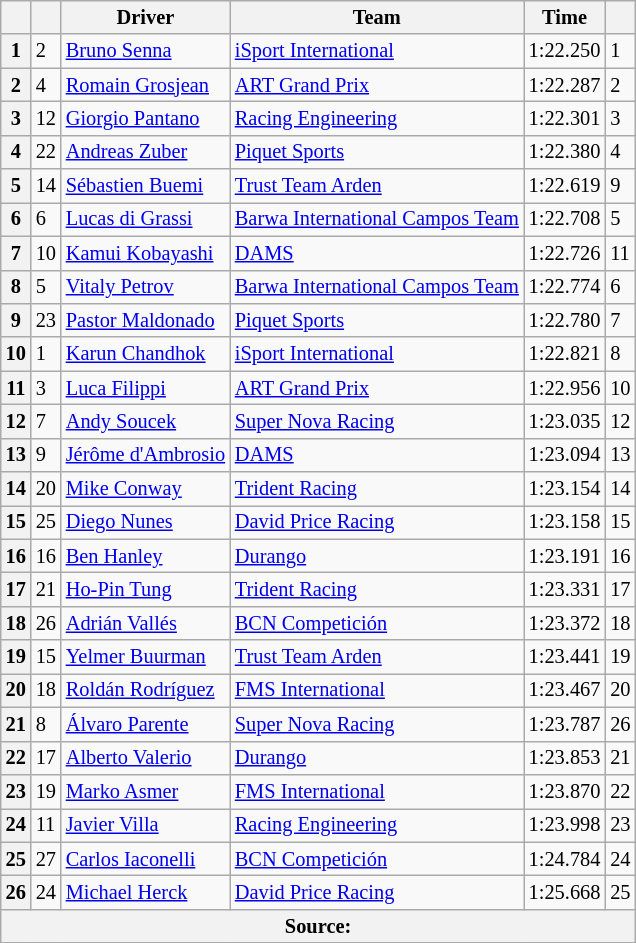<table class="wikitable" style="font-size:85%">
<tr>
<th></th>
<th></th>
<th>Driver</th>
<th>Team</th>
<th>Time</th>
<th></th>
</tr>
<tr>
<th>1</th>
<td>2</td>
<td> <a href='#'>Bruno Senna</a></td>
<td><a href='#'>iSport International</a></td>
<td>1:22.250</td>
<td>1</td>
</tr>
<tr>
<th>2</th>
<td>4</td>
<td> <a href='#'>Romain Grosjean</a></td>
<td><a href='#'>ART Grand Prix</a></td>
<td>1:22.287</td>
<td>2</td>
</tr>
<tr>
<th>3</th>
<td>12</td>
<td> <a href='#'>Giorgio Pantano</a></td>
<td><a href='#'>Racing Engineering</a></td>
<td>1:22.301</td>
<td>3</td>
</tr>
<tr>
<th>4</th>
<td>22</td>
<td> <a href='#'>Andreas Zuber</a></td>
<td><a href='#'>Piquet Sports</a></td>
<td>1:22.380</td>
<td>4</td>
</tr>
<tr>
<th>5</th>
<td>14</td>
<td> <a href='#'>Sébastien Buemi</a></td>
<td><a href='#'>Trust Team Arden</a></td>
<td>1:22.619</td>
<td>9</td>
</tr>
<tr>
<th>6</th>
<td>6</td>
<td> <a href='#'>Lucas di Grassi</a></td>
<td><a href='#'>Barwa International Campos Team</a></td>
<td>1:22.708</td>
<td>5</td>
</tr>
<tr>
<th>7</th>
<td>10</td>
<td> <a href='#'>Kamui Kobayashi</a></td>
<td><a href='#'>DAMS</a></td>
<td>1:22.726</td>
<td>11</td>
</tr>
<tr>
<th>8</th>
<td>5</td>
<td> <a href='#'>Vitaly Petrov</a></td>
<td><a href='#'>Barwa International Campos Team</a></td>
<td>1:22.774</td>
<td>6</td>
</tr>
<tr>
<th>9</th>
<td>23</td>
<td> <a href='#'>Pastor Maldonado</a></td>
<td><a href='#'>Piquet Sports</a></td>
<td>1:22.780</td>
<td>7</td>
</tr>
<tr>
<th>10</th>
<td>1</td>
<td> <a href='#'>Karun Chandhok</a></td>
<td><a href='#'>iSport International</a></td>
<td>1:22.821</td>
<td>8</td>
</tr>
<tr>
<th>11</th>
<td>3</td>
<td> <a href='#'>Luca Filippi</a></td>
<td><a href='#'>ART Grand Prix</a></td>
<td>1:22.956</td>
<td>10</td>
</tr>
<tr>
<th>12</th>
<td>7</td>
<td> <a href='#'>Andy Soucek</a></td>
<td><a href='#'>Super Nova Racing</a></td>
<td>1:23.035</td>
<td>12</td>
</tr>
<tr>
<th>13</th>
<td>9</td>
<td> <a href='#'>Jérôme d'Ambrosio</a></td>
<td><a href='#'>DAMS</a></td>
<td>1:23.094</td>
<td>13</td>
</tr>
<tr>
<th>14</th>
<td>20</td>
<td> <a href='#'>Mike Conway</a></td>
<td><a href='#'>Trident Racing</a></td>
<td>1:23.154</td>
<td>14</td>
</tr>
<tr>
<th>15</th>
<td>25</td>
<td> <a href='#'>Diego Nunes</a></td>
<td><a href='#'>David Price Racing</a></td>
<td>1:23.158</td>
<td>15</td>
</tr>
<tr>
<th>16</th>
<td>16</td>
<td> <a href='#'>Ben Hanley</a></td>
<td><a href='#'>Durango</a></td>
<td>1:23.191</td>
<td>16</td>
</tr>
<tr>
<th>17</th>
<td>21</td>
<td> <a href='#'>Ho-Pin Tung</a></td>
<td><a href='#'>Trident Racing</a></td>
<td>1:23.331</td>
<td>17</td>
</tr>
<tr>
<th>18</th>
<td>26</td>
<td> <a href='#'>Adrián Vallés</a></td>
<td><a href='#'>BCN Competición</a></td>
<td>1:23.372</td>
<td>18</td>
</tr>
<tr>
<th>19</th>
<td>15</td>
<td> <a href='#'>Yelmer Buurman</a></td>
<td><a href='#'>Trust Team Arden</a></td>
<td>1:23.441</td>
<td>19</td>
</tr>
<tr>
<th>20</th>
<td>18</td>
<td> <a href='#'>Roldán Rodríguez</a></td>
<td><a href='#'>FMS International</a></td>
<td>1:23.467</td>
<td>20</td>
</tr>
<tr>
<th>21</th>
<td>8</td>
<td> <a href='#'>Álvaro Parente</a></td>
<td><a href='#'>Super Nova Racing</a></td>
<td>1:23.787</td>
<td>26</td>
</tr>
<tr>
<th>22</th>
<td>17</td>
<td> <a href='#'>Alberto Valerio</a></td>
<td><a href='#'>Durango</a></td>
<td>1:23.853</td>
<td>21</td>
</tr>
<tr>
<th>23</th>
<td>19</td>
<td> <a href='#'>Marko Asmer</a></td>
<td><a href='#'>FMS International</a></td>
<td>1:23.870</td>
<td>22</td>
</tr>
<tr>
<th>24</th>
<td>11</td>
<td> <a href='#'>Javier Villa</a></td>
<td><a href='#'>Racing Engineering</a></td>
<td>1:23.998</td>
<td>23</td>
</tr>
<tr>
<th>25</th>
<td>27</td>
<td> <a href='#'>Carlos Iaconelli</a></td>
<td><a href='#'>BCN Competición</a></td>
<td>1:24.784</td>
<td>24</td>
</tr>
<tr>
<th>26</th>
<td>24</td>
<td> <a href='#'>Michael Herck</a></td>
<td><a href='#'>David Price Racing</a></td>
<td>1:25.668</td>
<td>25</td>
</tr>
<tr>
<th colspan="6">Source:</th>
</tr>
<tr>
</tr>
</table>
